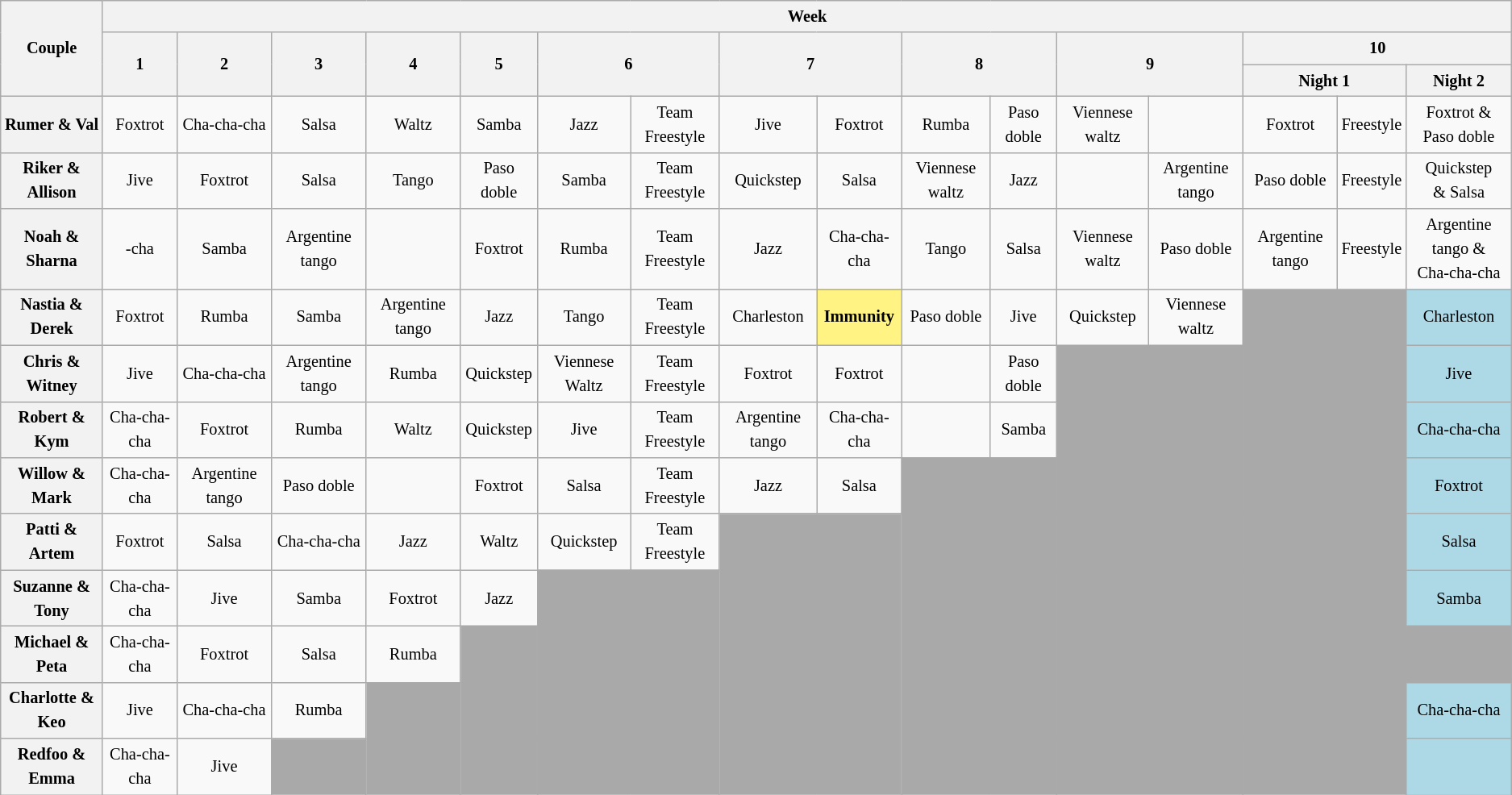<table class="wikitable unsortable" style="text-align:center; font-size:85%; line-height:20px">
<tr>
<th rowspan="3" scope="col">Couple</th>
<th colspan="16">Week</th>
</tr>
<tr>
<th rowspan="2" scope="col">1</th>
<th rowspan="2" scope="col">2</th>
<th rowspan="2" scope="col">3</th>
<th rowspan="2" scope="col">4</th>
<th rowspan="2" scope="col">5</th>
<th colspan="2" rowspan="2" scope="col">6</th>
<th colspan="2" rowspan="2" scope="col">7</th>
<th colspan="2" rowspan="2" scope="col">8</th>
<th colspan="2" rowspan="2" scope="col">9</th>
<th colspan="3" scope="col">10</th>
</tr>
<tr>
<th colspan="2">Night 1</th>
<th>Night 2</th>
</tr>
<tr>
<th scope="row">Rumer & Val</th>
<td>Foxtrot</td>
<td>Cha-cha-cha</td>
<td>Salsa</td>
<td>Waltz</td>
<td>Samba</td>
<td>Jazz</td>
<td>Team Freestyle</td>
<td>Jive</td>
<td>Foxtrot</td>
<td>Rumba</td>
<td>Paso doble</td>
<td>Viennese waltz</td>
<td></td>
<td>Foxtrot</td>
<td>Freestyle</td>
<td>Foxtrot &<br>Paso doble</td>
</tr>
<tr>
<th scope="row">Riker & Allison</th>
<td>Jive</td>
<td>Foxtrot</td>
<td>Salsa</td>
<td>Tango</td>
<td>Paso doble</td>
<td>Samba</td>
<td>Team Freestyle</td>
<td>Quickstep</td>
<td>Salsa</td>
<td>Viennese waltz</td>
<td>Jazz</td>
<td></td>
<td>Argentine tango</td>
<td>Paso doble</td>
<td>Freestyle</td>
<td>Quickstep<br>& Salsa</td>
</tr>
<tr>
<th scope="row">Noah & Sharna</th>
<td>-cha</td>
<td>Samba</td>
<td>Argentine tango</td>
<td></td>
<td>Foxtrot</td>
<td>Rumba</td>
<td>Team Freestyle</td>
<td>Jazz</td>
<td>Cha-cha-cha</td>
<td>Tango</td>
<td>Salsa</td>
<td>Viennese waltz</td>
<td>Paso doble</td>
<td>Argentine tango</td>
<td>Freestyle</td>
<td>Argentine tango &<br>Cha-cha-cha</td>
</tr>
<tr>
<th scope="row">Nastia & Derek</th>
<td>Foxtrot</td>
<td>Rumba</td>
<td>Samba</td>
<td>Argentine tango</td>
<td>Jazz</td>
<td>Tango</td>
<td>Team Freestyle</td>
<td>Charleston</td>
<td bgcolor="fff383"><strong>Immunity</strong></td>
<td>Paso doble</td>
<td>Jive</td>
<td>Quickstep</td>
<td>Viennese waltz</td>
<td colspan="2" rowspan="9" style="background:darkgrey"></td>
<td style="background:lightblue">Charleston</td>
</tr>
<tr>
<th scope="row">Chris & Witney</th>
<td>Jive</td>
<td>Cha-cha-cha</td>
<td>Argentine tango</td>
<td>Rumba</td>
<td>Quickstep</td>
<td>Viennese Waltz</td>
<td>Team Freestyle</td>
<td>Foxtrot</td>
<td>Foxtrot</td>
<td></td>
<td>Paso doble</td>
<td colspan="2" rowspan="8" style="background:darkgrey"></td>
<td style="background:lightblue">Jive</td>
</tr>
<tr>
<th scope="row">Robert & Kym</th>
<td>Cha-cha-cha</td>
<td>Foxtrot</td>
<td>Rumba</td>
<td>Waltz</td>
<td>Quickstep</td>
<td>Jive</td>
<td>Team Freestyle</td>
<td>Argentine tango</td>
<td>Cha-cha-cha</td>
<td></td>
<td>Samba</td>
<td style="background:lightblue">Cha-cha-cha</td>
</tr>
<tr>
<th scope="row">Willow & Mark</th>
<td>Cha-cha-cha</td>
<td>Argentine tango</td>
<td>Paso doble</td>
<td></td>
<td>Foxtrot</td>
<td>Salsa</td>
<td>Team Freestyle</td>
<td>Jazz</td>
<td>Salsa</td>
<td colspan="2" rowspan="6" style="background:darkgrey"></td>
<td style="background:lightblue">Foxtrot</td>
</tr>
<tr>
<th scope="row">Patti & Artem</th>
<td>Foxtrot</td>
<td>Salsa</td>
<td>Cha-cha-cha</td>
<td>Jazz</td>
<td>Waltz</td>
<td>Quickstep</td>
<td>Team Freestyle</td>
<td colspan="2" rowspan="5" style="background:darkgrey"></td>
<td style="background:lightblue">Salsa</td>
</tr>
<tr>
<th scope="row">Suzanne & Tony</th>
<td>Cha-cha-cha</td>
<td>Jive</td>
<td>Samba</td>
<td>Foxtrot</td>
<td>Jazz</td>
<td colspan="2" rowspan="4" style="background:darkgrey"></td>
<td style="background:lightblue">Samba</td>
</tr>
<tr>
<th scope="row">Michael & Peta</th>
<td>Cha-cha-cha</td>
<td>Foxtrot</td>
<td>Salsa</td>
<td>Rumba</td>
<td rowspan="3" style="background:darkgrey"></td>
<td bgcolor="darkgray"></td>
</tr>
<tr>
<th scope="row">Charlotte & Keo</th>
<td>Jive</td>
<td>Cha-cha-cha</td>
<td>Rumba</td>
<td rowspan="2" style="background:darkgrey"></td>
<td style="background:lightblue">Cha-cha-cha</td>
</tr>
<tr>
<th scope="row">Redfoo & Emma</th>
<td>Cha-cha-cha</td>
<td>Jive</td>
<td style="background:darkgrey"></td>
<td style="background:lightblue"></td>
</tr>
</table>
